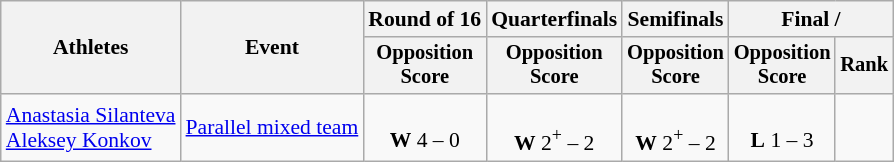<table class="wikitable" style="font-size:90%">
<tr>
<th rowspan=2>Athletes</th>
<th rowspan=2>Event</th>
<th>Round of 16</th>
<th>Quarterfinals</th>
<th>Semifinals</th>
<th colspan=2>Final / </th>
</tr>
<tr style="font-size:95%">
<th>Opposition<br>Score</th>
<th>Opposition<br>Score</th>
<th>Opposition<br>Score</th>
<th>Opposition<br>Score</th>
<th>Rank</th>
</tr>
<tr align=center>
<td align=left><a href='#'>Anastasia Silanteva</a><br><a href='#'>Aleksey Konkov</a></td>
<td align=left><a href='#'>Parallel mixed team</a></td>
<td><br><strong>W</strong> 4 – 0</td>
<td><br><strong>W</strong> 2<sup>+</sup> – 2</td>
<td><br><strong>W</strong> 2<sup>+</sup> – 2</td>
<td><br><strong>L</strong> 1 – 3</td>
<td></td>
</tr>
</table>
